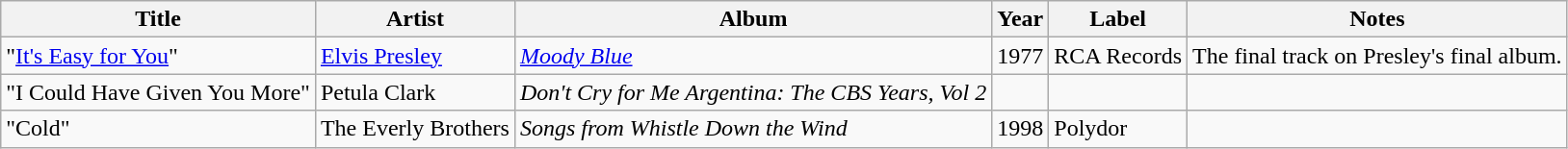<table class="wikitable">
<tr>
<th>Title</th>
<th>Artist</th>
<th>Album</th>
<th>Year</th>
<th>Label</th>
<th>Notes</th>
</tr>
<tr>
<td>"<a href='#'>It's Easy for You</a>"</td>
<td><a href='#'>Elvis Presley</a></td>
<td><em><a href='#'>Moody Blue</a></em></td>
<td>1977</td>
<td>RCA Records</td>
<td>The final track on Presley's final album.</td>
</tr>
<tr>
<td>"I Could Have Given You More"</td>
<td>Petula Clark</td>
<td><em>Don't Cry for Me Argentina: The CBS Years, Vol 2</em></td>
<td></td>
<td></td>
<td></td>
</tr>
<tr>
<td>"Cold"</td>
<td>The Everly Brothers</td>
<td><em>Songs from Whistle Down the Wind</em></td>
<td>1998</td>
<td>Polydor</td>
<td></td>
</tr>
</table>
